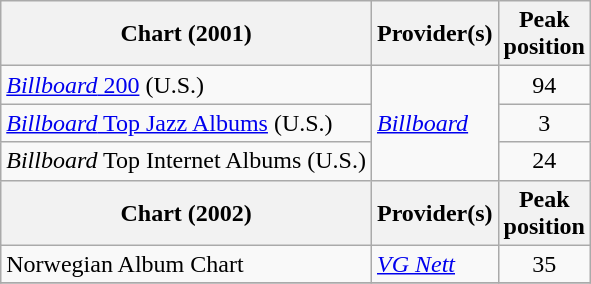<table class="wikitable">
<tr>
<th align="center">Chart (2001)</th>
<th align="center">Provider(s)</th>
<th align="center">Peak<br>position</th>
</tr>
<tr>
<td align="left"><a href='#'><em>Billboard</em> 200</a> (U.S.)</td>
<td align="left" rowspan="3"><em><a href='#'>Billboard</a></em></td>
<td align="center">94</td>
</tr>
<tr>
<td align="left"><a href='#'><em>Billboard</em> Top Jazz Albums</a> (U.S.)</td>
<td align="center">3</td>
</tr>
<tr>
<td align="left"><em>Billboard</em> Top Internet Albums (U.S.)</td>
<td align="center">24</td>
</tr>
<tr>
<th align="left">Chart (2002)</th>
<th align="center">Provider(s)</th>
<th align="center">Peak<br>position</th>
</tr>
<tr>
<td align="left">Norwegian Album Chart</td>
<td align="left"><em><a href='#'>VG Nett</a></em></td>
<td align="center">35</td>
</tr>
<tr>
</tr>
</table>
